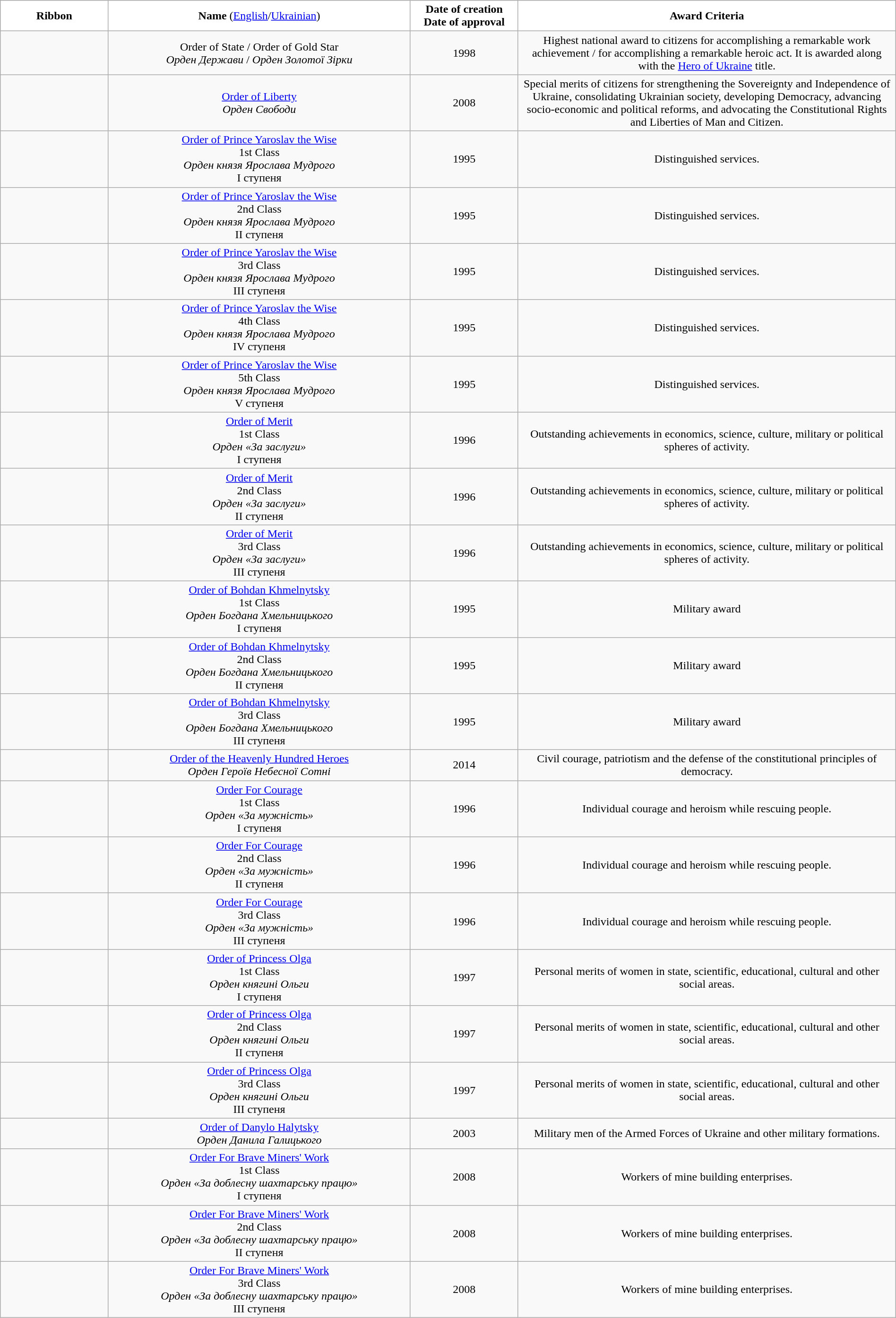<table class="wikitable sortable" width="100%" style="text-align:center;">
<tr>
<td width="10%" bgcolor="#FFFFFF"><strong>Ribbon</strong></td>
<td width="28%" bgcolor="#FFFFFF"><strong>Name</strong> (<a href='#'>English</a>/<a href='#'>Ukrainian</a>)</td>
<td width="10%" bgcolor="#FFFFFF"><strong>Date of creation<br>Date of approval</strong></td>
<td width="35%" bgcolor="#FFFFFF"><strong>Award Criteria</strong></td>
</tr>
<tr>
<td> <br><br></td>
<td>Order of State / Order of Gold Star<br><em>Орден Держави</em> / <em>Орден Золотої Зірки</em></td>
<td>1998</td>
<td>Highest national award to citizens for accomplishing a remarkable work achievement / for accomplishing a remarkable heroic act. It is awarded along with the <a href='#'>Hero of Ukraine</a> title.</td>
</tr>
<tr>
<td><br></td>
<td><a href='#'>Order of Liberty</a><br><em>Орден Свободи</em></td>
<td>2008</td>
<td>Special merits of citizens for strengthening the Sovereignty and Independence of Ukraine, consolidating Ukrainian society, developing Democracy, advancing socio-economic and political reforms, and advocating the Constitutional Rights and Liberties of Man and Citizen.</td>
</tr>
<tr>
<td><br><br></td>
<td><a href='#'>Order of Prince Yaroslav the Wise</a><br>1st Class<br><em>Орден князя Ярослава Мудрого</em><br>I ступеня</td>
<td>1995</td>
<td>Distinguished services.</td>
</tr>
<tr>
<td><br><br></td>
<td><a href='#'>Order of Prince Yaroslav the Wise</a><br>2nd Class<br><em>Орден князя Ярослава Мудрого</em><br>II ступеня</td>
<td>1995</td>
<td>Distinguished services.</td>
</tr>
<tr>
<td><br></td>
<td><a href='#'>Order of Prince Yaroslav the Wise</a><br>3rd Class<br><em>Орден князя Ярослава Мудрого</em><br>III ступеня</td>
<td>1995</td>
<td>Distinguished services.</td>
</tr>
<tr>
<td><br></td>
<td><a href='#'>Order of Prince Yaroslav the Wise</a><br>4th Class<br><em>Орден князя Ярослава Мудрого</em><br>IV ступеня</td>
<td>1995</td>
<td>Distinguished services.</td>
</tr>
<tr>
<td><br></td>
<td><a href='#'>Order of Prince Yaroslav the Wise</a><br>5th Class<br><em>Орден князя Ярослава Мудрого</em><br>V ступеня</td>
<td>1995</td>
<td>Distinguished services.</td>
</tr>
<tr>
<td><br><br></td>
<td><a href='#'>Order of Merit</a><br>1st Class<br><em>Орден «За заслуги»</em><br>I ступеня</td>
<td>1996</td>
<td>Outstanding achievements in economics, science, culture, military or political spheres of activity.</td>
</tr>
<tr>
<td><br></td>
<td><a href='#'>Order of Merit</a><br>2nd Class<br><em>Орден «За заслуги»</em><br>II ступеня</td>
<td>1996</td>
<td>Outstanding achievements in economics, science, culture, military or political spheres of activity.</td>
</tr>
<tr>
<td><br></td>
<td><a href='#'>Order of Merit</a><br>3rd Class<br><em>Орден «За заслуги»</em><br>III ступеня</td>
<td>1996</td>
<td>Outstanding achievements in economics, science, culture, military or political spheres of activity.</td>
</tr>
<tr>
<td><br></td>
<td><a href='#'>Order of Bohdan Khmelnytsky</a><br>1st Class<br><em>Орден Богдана Хмельницького</em><br>I ступеня</td>
<td>1995</td>
<td>Military award</td>
</tr>
<tr>
<td><br></td>
<td><a href='#'>Order of Bohdan Khmelnytsky</a><br>2nd Class<br><em>Орден Богдана Хмельницького</em><br>II ступеня</td>
<td>1995</td>
<td>Military award</td>
</tr>
<tr>
<td><br></td>
<td><a href='#'>Order of Bohdan Khmelnytsky</a><br>3rd Class<br><em>Орден Богдана Хмельницького</em><br>III ступеня</td>
<td>1995</td>
<td>Military award</td>
</tr>
<tr>
<td><br></td>
<td><a href='#'>Order of the Heavenly Hundred Heroes</a><br><em>Орден Героїв Небесної Сотні</em></td>
<td>2014</td>
<td>Civil courage, patriotism and the defense of the constitutional principles of democracy.</td>
</tr>
<tr>
<td><br><br></td>
<td><a href='#'>Order For Courage</a><br>1st Class<br><em>Орден «За мужність»</em><br>I ступеня</td>
<td>1996</td>
<td>Individual courage and heroism while rescuing people.</td>
</tr>
<tr>
<td><br></td>
<td><a href='#'>Order For Courage</a><br>2nd Class<br><em>Орден «За мужність»</em><br>II ступеня</td>
<td>1996</td>
<td>Individual courage and heroism while rescuing people.</td>
</tr>
<tr>
<td><br></td>
<td><a href='#'>Order For Courage</a><br>3rd Class<br><em>Орден «За мужність»</em><br>III ступеня</td>
<td>1996</td>
<td>Individual courage and heroism while rescuing people.</td>
</tr>
<tr>
<td><br></td>
<td><a href='#'>Order of Princess Olga</a><br>1st Class<br><em>Орден княгині Ольги</em><br>I ступеня</td>
<td>1997</td>
<td>Personal merits of women in state, scientific, educational, cultural and other social areas.</td>
</tr>
<tr>
<td><br></td>
<td><a href='#'>Order of Princess Olga</a><br>2nd Class<br><em>Орден княгині Ольги</em><br>II ступеня</td>
<td>1997</td>
<td>Personal merits of women in state, scientific, educational, cultural and other social areas.</td>
</tr>
<tr>
<td><br></td>
<td><a href='#'>Order of Princess Olga</a><br>3rd Class<br><em>Орден княгині Ольги</em><br>III ступеня</td>
<td>1997</td>
<td>Personal merits of women in state, scientific, educational, cultural and other social areas.</td>
</tr>
<tr>
<td><br></td>
<td><a href='#'>Order of Danylo Halytsky</a><br><em>Орден Данила Галицького</em></td>
<td>2003</td>
<td>Military men of the Armed Forces of Ukraine and other military formations.</td>
</tr>
<tr>
<td></td>
<td><a href='#'>Order For Brave Miners' Work</a><br>1st Class<br><em>Орден «За доблесну шахтарську працю»</em><br>I ступеня</td>
<td>2008</td>
<td>Workers of mine building enterprises.</td>
</tr>
<tr>
<td></td>
<td><a href='#'>Order For Brave Miners' Work</a><br>2nd Class<br><em>Орден «За доблесну шахтарську працю»</em><br>II ступеня</td>
<td>2008</td>
<td>Workers of mine building enterprises.</td>
</tr>
<tr>
<td><br></td>
<td><a href='#'>Order For Brave Miners' Work</a><br>3rd Class<br><em>Орден «За доблесну шахтарську працю»</em><br>III ступеня</td>
<td>2008</td>
<td>Workers of mine building enterprises.</td>
</tr>
</table>
